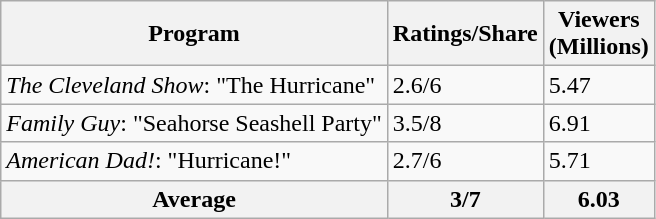<table class="wikitable">
<tr>
<th>Program</th>
<th>Ratings/Share</th>
<th>Viewers<br>(Millions)</th>
</tr>
<tr>
<td><em>The Cleveland Show</em>: "The Hurricane"</td>
<td>2.6/6</td>
<td>5.47</td>
</tr>
<tr>
<td><em>Family Guy</em>: "Seahorse Seashell Party"</td>
<td>3.5/8</td>
<td>6.91</td>
</tr>
<tr>
<td><em>American Dad!</em>: "Hurricane!"</td>
<td>2.7/6</td>
<td>5.71</td>
</tr>
<tr>
<th>Average</th>
<th>3/7</th>
<th>6.03</th>
</tr>
</table>
